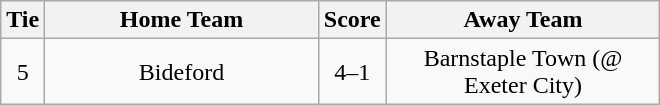<table class="wikitable" style="text-align:center;">
<tr>
<th width=20>Tie</th>
<th width=175>Home Team</th>
<th width=20>Score</th>
<th width=175>Away Team</th>
</tr>
<tr>
<td>5</td>
<td>Bideford</td>
<td>4–1</td>
<td>Barnstaple Town (@ Exeter City)</td>
</tr>
</table>
